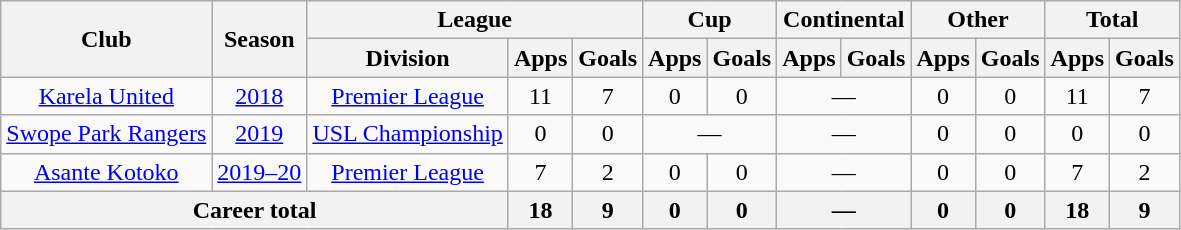<table class="wikitable" style="text-align:center">
<tr>
<th rowspan="2">Club</th>
<th rowspan="2">Season</th>
<th colspan="3">League</th>
<th colspan="2">Cup</th>
<th colspan="2">Continental</th>
<th colspan="2">Other</th>
<th colspan="2">Total</th>
</tr>
<tr>
<th>Division</th>
<th>Apps</th>
<th>Goals</th>
<th>Apps</th>
<th>Goals</th>
<th>Apps</th>
<th>Goals</th>
<th>Apps</th>
<th>Goals</th>
<th>Apps</th>
<th>Goals</th>
</tr>
<tr>
<td rowspan="1"><a href='#'>Karela United</a></td>
<td><a href='#'>2018</a></td>
<td rowspan="1"><a href='#'>Premier League</a></td>
<td>11</td>
<td>7</td>
<td>0</td>
<td>0</td>
<td colspan="2">—</td>
<td>0</td>
<td>0</td>
<td>11</td>
<td>7</td>
</tr>
<tr>
<td rowspan="1"><a href='#'>Swope Park Rangers</a></td>
<td><a href='#'>2019</a></td>
<td rowspan="1"><a href='#'>USL Championship</a></td>
<td>0</td>
<td>0</td>
<td colspan="2">—</td>
<td colspan="2">—</td>
<td>0</td>
<td>0</td>
<td>0</td>
<td>0</td>
</tr>
<tr>
<td rowspan="1"><a href='#'>Asante Kotoko</a></td>
<td><a href='#'>2019–20</a></td>
<td rowspan="1"><a href='#'>Premier League</a></td>
<td>7</td>
<td>2</td>
<td>0</td>
<td>0</td>
<td colspan="2">—</td>
<td>0</td>
<td>0</td>
<td>7</td>
<td>2</td>
</tr>
<tr>
<th colspan="3">Career total</th>
<th>18</th>
<th>9</th>
<th>0</th>
<th>0</th>
<th colspan="2">—</th>
<th>0</th>
<th>0</th>
<th>18</th>
<th>9</th>
</tr>
</table>
